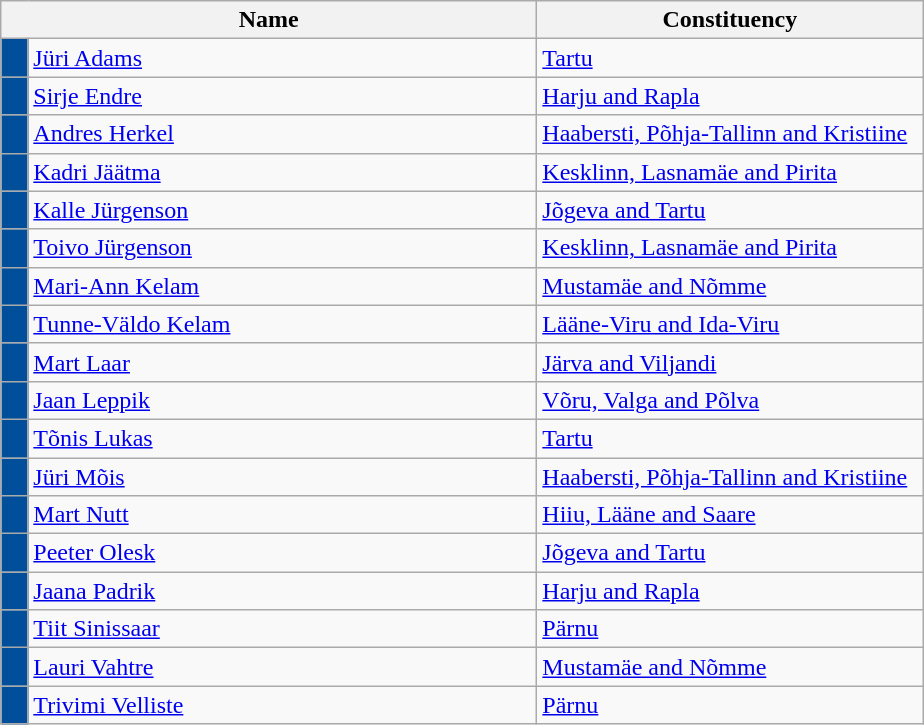<table class="wikitable collapsible collapsed">
<tr>
<th colspan=2 width=350>Name</th>
<th width=250>Constituency</th>
</tr>
<tr>
<td style="background-color:#014f9a"></td>
<td><a href='#'>Jüri Adams</a></td>
<td><a href='#'>Tartu</a></td>
</tr>
<tr>
<td style="background-color:#014f9a"></td>
<td><a href='#'>Sirje Endre</a></td>
<td><a href='#'>Harju and Rapla</a></td>
</tr>
<tr>
<td style="background-color:#014f9a"></td>
<td><a href='#'>Andres Herkel</a></td>
<td><a href='#'>Haabersti, Põhja-Tallinn and Kristiine</a></td>
</tr>
<tr>
<td style="background-color:#014f9a"></td>
<td><a href='#'>Kadri Jäätma</a></td>
<td><a href='#'>Kesklinn, Lasnamäe and Pirita</a></td>
</tr>
<tr>
<td style="background-color:#014f9a"></td>
<td><a href='#'>Kalle Jürgenson</a></td>
<td><a href='#'>Jõgeva and Tartu</a></td>
</tr>
<tr>
<td style="background-color:#014f9a"></td>
<td><a href='#'>Toivo Jürgenson</a></td>
<td><a href='#'>Kesklinn, Lasnamäe and Pirita</a></td>
</tr>
<tr>
<td style="background-color:#014f9a"></td>
<td><a href='#'>Mari-Ann Kelam</a></td>
<td><a href='#'>Mustamäe and Nõmme</a></td>
</tr>
<tr>
<td style="background-color:#014f9a"></td>
<td><a href='#'>Tunne-Väldo Kelam</a></td>
<td><a href='#'>Lääne-Viru and Ida-Viru</a></td>
</tr>
<tr>
<td style="background-color:#014f9a"></td>
<td><a href='#'>Mart Laar</a></td>
<td><a href='#'>Järva and Viljandi</a></td>
</tr>
<tr>
<td style="background-color:#014f9a"></td>
<td><a href='#'>Jaan Leppik</a></td>
<td><a href='#'>Võru, Valga and Põlva</a></td>
</tr>
<tr>
<td style="background-color:#014f9a"></td>
<td><a href='#'>Tõnis Lukas</a></td>
<td><a href='#'>Tartu</a></td>
</tr>
<tr>
<td style="background-color:#014f9a"></td>
<td><a href='#'>Jüri Mõis</a></td>
<td><a href='#'>Haabersti, Põhja-Tallinn and Kristiine</a></td>
</tr>
<tr>
<td style="background-color:#014f9a"></td>
<td><a href='#'>Mart Nutt</a></td>
<td><a href='#'>Hiiu, Lääne and Saare</a></td>
</tr>
<tr>
<td style="background-color:#014f9a"></td>
<td><a href='#'>Peeter Olesk</a></td>
<td><a href='#'>Jõgeva and Tartu</a></td>
</tr>
<tr>
<td style="background-color:#014f9a"></td>
<td><a href='#'>Jaana Padrik</a></td>
<td><a href='#'>Harju and Rapla</a></td>
</tr>
<tr>
<td style="background-color:#014f9a"></td>
<td><a href='#'>Tiit Sinissaar</a></td>
<td><a href='#'>Pärnu</a></td>
</tr>
<tr>
<td style="background-color:#014f9a"></td>
<td><a href='#'>Lauri Vahtre</a></td>
<td><a href='#'>Mustamäe and Nõmme</a></td>
</tr>
<tr>
<td style="background-color:#014f9a"></td>
<td><a href='#'>Trivimi Velliste</a></td>
<td><a href='#'>Pärnu</a></td>
</tr>
</table>
